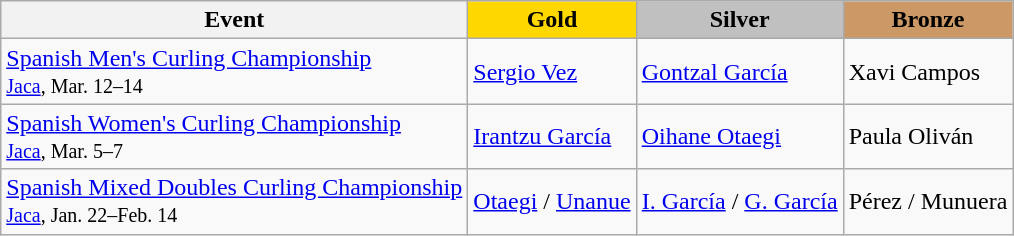<table class="wikitable">
<tr>
<th>Event</th>
<th style="background:gold">Gold</th>
<th style="background:silver">Silver</th>
<th style="background:#cc9966">Bronze</th>
</tr>
<tr>
<td><a href='#'>Spanish Men's Curling Championship</a> <br> <small><a href='#'>Jaca</a>, Mar. 12–14</small></td>
<td> <a href='#'>Sergio Vez</a></td>
<td> <a href='#'>Gontzal García</a></td>
<td> Xavi Campos</td>
</tr>
<tr>
<td><a href='#'>Spanish Women's Curling Championship</a> <br> <small><a href='#'>Jaca</a>, Mar. 5–7</small></td>
<td> <a href='#'>Irantzu García</a></td>
<td> <a href='#'>Oihane Otaegi</a></td>
<td> Paula Oliván</td>
</tr>
<tr>
<td><a href='#'>Spanish Mixed Doubles Curling Championship</a> <br> <small><a href='#'>Jaca</a>, Jan. 22–Feb. 14</small></td>
<td> <a href='#'>Otaegi</a> / <a href='#'>Unanue</a></td>
<td> <a href='#'>I. García</a> / <a href='#'>G. García</a></td>
<td> Pérez / Munuera</td>
</tr>
</table>
